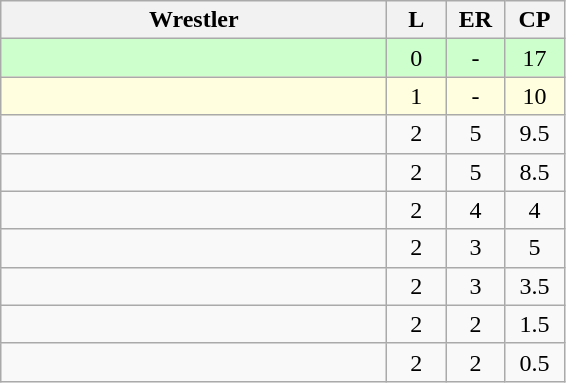<table class="wikitable" style="text-align: center;" |>
<tr>
<th width="250">Wrestler</th>
<th width="32">L</th>
<th width="32">ER</th>
<th width="32">CP</th>
</tr>
<tr bgcolor="ccffcc">
<td style="text-align:left;"></td>
<td>0</td>
<td>-</td>
<td>17</td>
</tr>
<tr bgcolor="lightyellow">
<td style="text-align:left;"></td>
<td>1</td>
<td>-</td>
<td>10</td>
</tr>
<tr>
<td style="text-align:left;"></td>
<td>2</td>
<td>5</td>
<td>9.5</td>
</tr>
<tr>
<td style="text-align:left;"></td>
<td>2</td>
<td>5</td>
<td>8.5</td>
</tr>
<tr>
<td style="text-align:left;"></td>
<td>2</td>
<td>4</td>
<td>4</td>
</tr>
<tr>
<td style="text-align:left;"></td>
<td>2</td>
<td>3</td>
<td>5</td>
</tr>
<tr>
<td style="text-align:left;"></td>
<td>2</td>
<td>3</td>
<td>3.5</td>
</tr>
<tr>
<td style="text-align:left;"></td>
<td>2</td>
<td>2</td>
<td>1.5</td>
</tr>
<tr>
<td style="text-align:left;"></td>
<td>2</td>
<td>2</td>
<td>0.5</td>
</tr>
</table>
